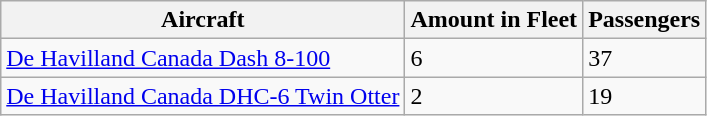<table class="wikitable sortable">
<tr>
<th>Aircraft</th>
<th>Amount in Fleet</th>
<th>Passengers</th>
</tr>
<tr>
<td><a href='#'>De Havilland Canada Dash 8-100</a></td>
<td>6</td>
<td>37</td>
</tr>
<tr>
<td><a href='#'>De Havilland Canada DHC-6 Twin Otter</a></td>
<td>2</td>
<td>19</td>
</tr>
</table>
